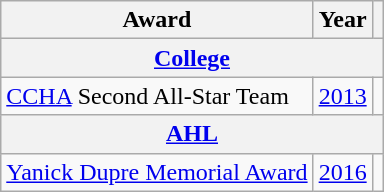<table class="wikitable">
<tr>
<th>Award</th>
<th>Year</th>
<th></th>
</tr>
<tr>
<th colspan="3"><a href='#'>College</a></th>
</tr>
<tr>
<td><a href='#'>CCHA</a> Second All-Star Team</td>
<td><a href='#'>2013</a></td>
<td></td>
</tr>
<tr>
<th colspan="3"><a href='#'>AHL</a></th>
</tr>
<tr>
<td><a href='#'>Yanick Dupre Memorial Award</a></td>
<td><a href='#'>2016</a></td>
<td></td>
</tr>
</table>
